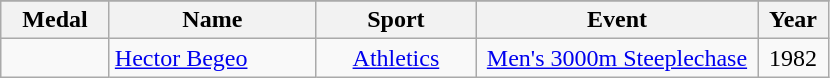<table class="wikitable"  style="font-size:100%;  text-align:center;">
<tr>
</tr>
<tr>
<th width="65">Medal</th>
<th width="130">Name</th>
<th width="100">Sport</th>
<th width="180">Event</th>
<th width="40">Year</th>
</tr>
<tr>
<td></td>
<td align=left><a href='#'>Hector Begeo</a></td>
<td><a href='#'>Athletics</a></td>
<td><a href='#'>Men's 3000m Steeplechase</a></td>
<td>1982</td>
</tr>
</table>
